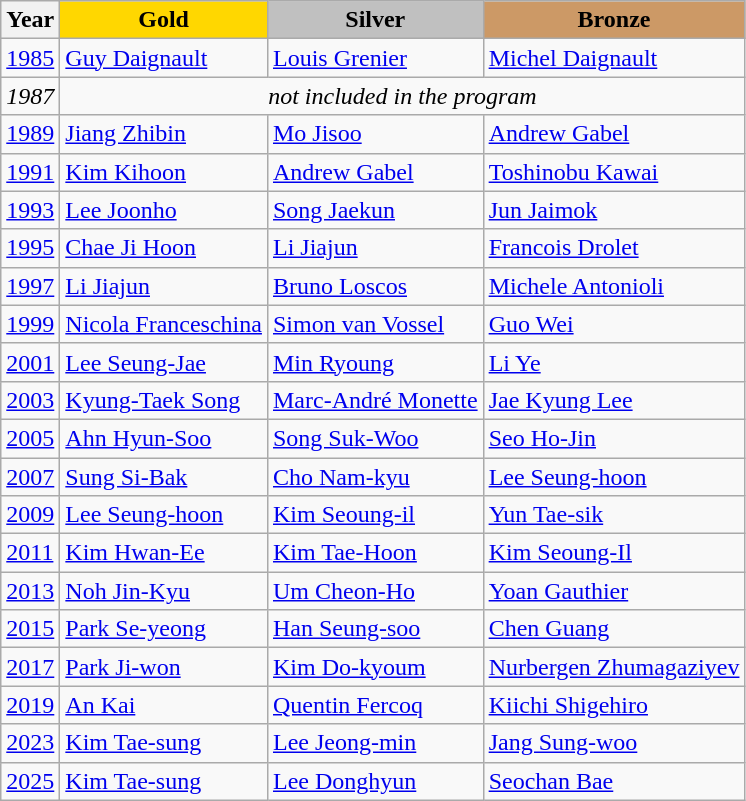<table class="wikitable">
<tr>
<th>Year</th>
<td align=center bgcolor=gold><strong>Gold</strong></td>
<td align=center bgcolor=silver><strong>Silver</strong></td>
<td align=center bgcolor=cc9966><strong>Bronze</strong></td>
</tr>
<tr>
<td><a href='#'>1985</a></td>
<td> <a href='#'>Guy Daignault</a></td>
<td> <a href='#'>Louis Grenier</a></td>
<td> <a href='#'>Michel Daignault</a></td>
</tr>
<tr>
<td><em>1987</em></td>
<td colspan=3 align=center><em>not included in the program</em></td>
</tr>
<tr>
<td><a href='#'>1989</a></td>
<td> <a href='#'>Jiang Zhibin</a></td>
<td> <a href='#'>Mo Jisoo</a></td>
<td> <a href='#'>Andrew Gabel</a></td>
</tr>
<tr>
<td><a href='#'>1991</a></td>
<td> <a href='#'>Kim Kihoon</a></td>
<td> <a href='#'>Andrew Gabel</a></td>
<td> <a href='#'>Toshinobu Kawai</a></td>
</tr>
<tr>
<td><a href='#'>1993</a></td>
<td> <a href='#'>Lee Joonho</a></td>
<td> <a href='#'>Song Jaekun</a></td>
<td> <a href='#'>Jun Jaimok</a></td>
</tr>
<tr>
<td><a href='#'>1995</a></td>
<td> <a href='#'>Chae Ji Hoon</a></td>
<td> <a href='#'>Li Jiajun</a></td>
<td> <a href='#'>Francois Drolet</a></td>
</tr>
<tr>
<td><a href='#'>1997</a></td>
<td> <a href='#'>Li Jiajun</a></td>
<td> <a href='#'>Bruno Loscos</a></td>
<td> <a href='#'>Michele Antonioli</a></td>
</tr>
<tr>
<td><a href='#'>1999</a></td>
<td> <a href='#'>Nicola Franceschina</a></td>
<td> <a href='#'>Simon van Vossel</a></td>
<td> <a href='#'>Guo Wei</a></td>
</tr>
<tr>
<td><a href='#'>2001</a></td>
<td> <a href='#'>Lee Seung-Jae</a></td>
<td> <a href='#'>Min Ryoung</a></td>
<td> <a href='#'>Li Ye</a></td>
</tr>
<tr>
<td><a href='#'>2003</a></td>
<td> <a href='#'>Kyung-Taek Song</a></td>
<td> <a href='#'>Marc-André Monette</a></td>
<td> <a href='#'>Jae Kyung Lee</a></td>
</tr>
<tr>
<td><a href='#'>2005</a></td>
<td> <a href='#'>Ahn Hyun-Soo</a></td>
<td> <a href='#'>Song Suk-Woo</a></td>
<td> <a href='#'>Seo Ho-Jin</a></td>
</tr>
<tr>
<td><a href='#'>2007</a></td>
<td> <a href='#'>Sung Si-Bak</a></td>
<td> <a href='#'>Cho Nam-kyu</a></td>
<td> <a href='#'>Lee Seung-hoon</a></td>
</tr>
<tr>
<td><a href='#'>2009</a></td>
<td> <a href='#'>Lee Seung-hoon</a></td>
<td> <a href='#'>Kim Seoung-il</a></td>
<td> <a href='#'>Yun Tae-sik</a></td>
</tr>
<tr>
<td><a href='#'>2011</a></td>
<td> <a href='#'>Kim Hwan-Ee</a></td>
<td> <a href='#'>Kim Tae-Hoon</a></td>
<td> <a href='#'>Kim Seoung-Il</a></td>
</tr>
<tr>
<td><a href='#'>2013</a></td>
<td> <a href='#'>Noh Jin-Kyu</a></td>
<td> <a href='#'>Um Cheon-Ho</a></td>
<td> <a href='#'>Yoan Gauthier</a></td>
</tr>
<tr>
<td><a href='#'>2015</a></td>
<td> <a href='#'>Park Se-yeong</a></td>
<td> <a href='#'>Han Seung-soo</a></td>
<td> <a href='#'>Chen Guang</a></td>
</tr>
<tr>
<td><a href='#'>2017</a></td>
<td> <a href='#'>Park Ji-won</a></td>
<td> <a href='#'>Kim Do-kyoum</a></td>
<td> <a href='#'>Nurbergen Zhumagaziyev</a></td>
</tr>
<tr>
<td><a href='#'>2019</a></td>
<td> <a href='#'>An Kai</a></td>
<td> <a href='#'>Quentin Fercoq</a></td>
<td> <a href='#'>Kiichi Shigehiro</a></td>
</tr>
<tr>
<td><a href='#'>2023</a></td>
<td> <a href='#'>Kim Tae-sung</a></td>
<td> <a href='#'>Lee Jeong-min</a></td>
<td> <a href='#'>Jang Sung-woo</a></td>
</tr>
<tr>
<td><a href='#'>2025</a></td>
<td> <a href='#'>Kim Tae-sung</a></td>
<td> <a href='#'>Lee Donghyun</a></td>
<td> <a href='#'>Seochan Bae</a></td>
</tr>
</table>
